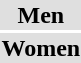<table>
<tr style="background:#dfdfdf;">
<td colspan="4" style="text-align:center;"><strong>Men</strong></td>
</tr>
<tr style="background:#dfdfdf;">
<td colspan="4" style="text-align:center;"><strong>Women</strong></td>
</tr>
<tr>
<th scope=row style="text-align:left"></th>
<td></td>
<td></td>
<td></td>
</tr>
<tr>
<th scope=row style="text-align:left"></th>
<td></td>
<td></td>
<td></td>
</tr>
<tr>
<th scope=row style="text-align:left"></th>
<td></td>
<td></td>
<td></td>
</tr>
<tr>
<th scope=row style="text-align:left"></th>
<td></td>
<td></td>
<td></td>
</tr>
</table>
